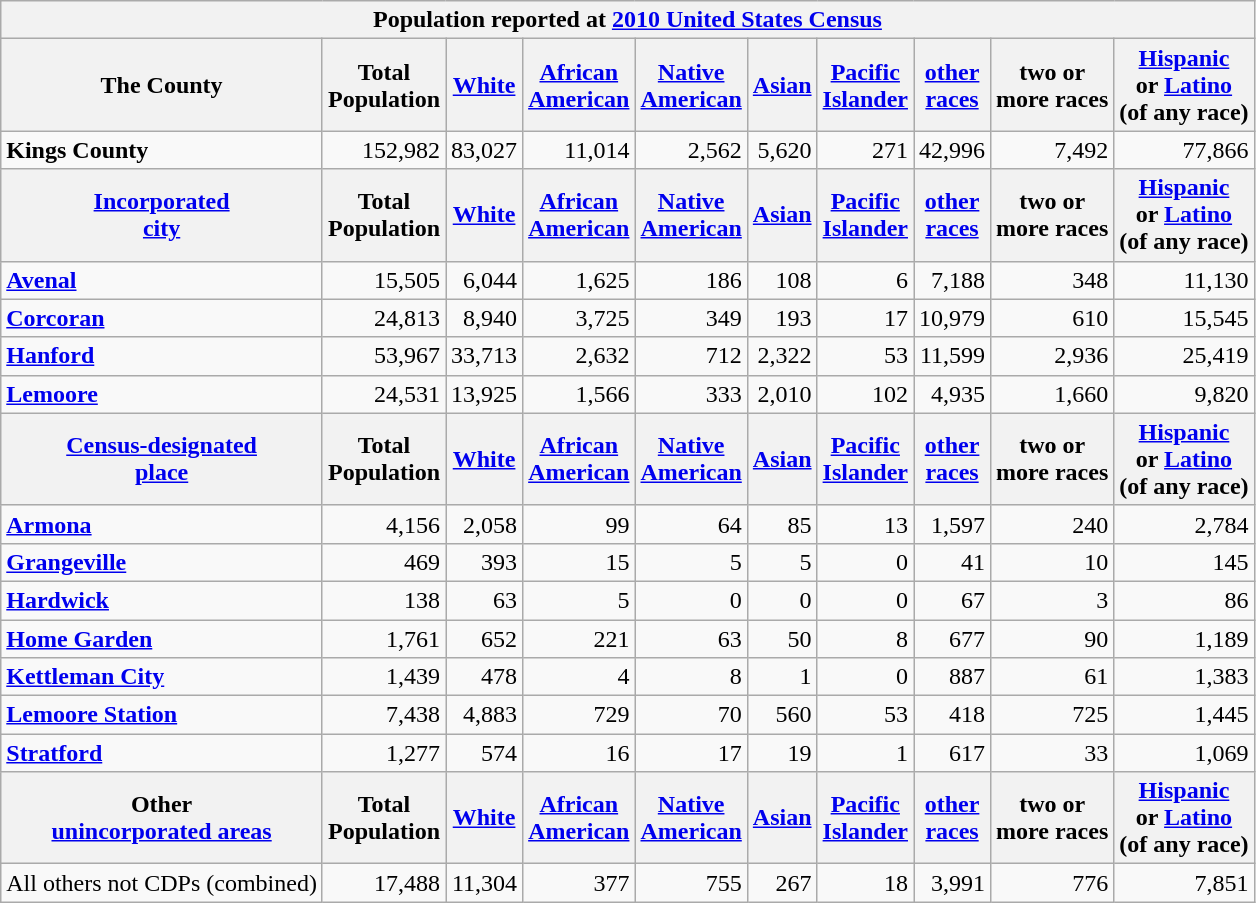<table class="wikitable collapsible collapsed">
<tr>
<th colspan="10">Population reported at <a href='#'>2010 United States Census</a></th>
</tr>
<tr>
<th>The County</th>
<th>Total<br>Population</th>
<th><a href='#'>White</a></th>
<th><a href='#'>African<br>American</a></th>
<th><a href='#'>Native<br>American</a></th>
<th><a href='#'>Asian</a></th>
<th><a href='#'>Pacific<br>Islander</a></th>
<th><a href='#'>other<br>races</a></th>
<th>two or<br>more races</th>
<th><a href='#'>Hispanic</a><br>or <a href='#'>Latino</a><br>(of any race)</th>
</tr>
<tr>
<td><strong> Kings County</strong></td>
<td align="right">152,982</td>
<td align="right">83,027</td>
<td align="right">11,014</td>
<td align="right">2,562</td>
<td align="right">5,620</td>
<td align="right">271</td>
<td align="right">42,996</td>
<td align="right">7,492</td>
<td align="right">77,866</td>
</tr>
<tr>
<th><a href='#'>Incorporated<br>city</a></th>
<th>Total<br>Population</th>
<th><a href='#'>White</a></th>
<th><a href='#'>African<br>American</a></th>
<th><a href='#'>Native<br>American</a></th>
<th><a href='#'>Asian</a></th>
<th><a href='#'>Pacific<br>Islander</a></th>
<th><a href='#'>other<br>races</a></th>
<th>two or<br>more races</th>
<th><a href='#'>Hispanic</a><br>or <a href='#'>Latino</a><br>(of any race)</th>
</tr>
<tr>
<td><strong><a href='#'>Avenal</a></strong></td>
<td align="right">15,505</td>
<td align="right">6,044</td>
<td align="right">1,625</td>
<td align="right">186</td>
<td align="right">108</td>
<td align="right">6</td>
<td align="right">7,188</td>
<td align="right">348</td>
<td align="right">11,130</td>
</tr>
<tr>
<td><strong><a href='#'>Corcoran</a></strong></td>
<td align="right">24,813</td>
<td align="right">8,940</td>
<td align="right">3,725</td>
<td align="right">349</td>
<td align="right">193</td>
<td align="right">17</td>
<td align="right">10,979</td>
<td align="right">610</td>
<td align="right">15,545</td>
</tr>
<tr>
<td><strong><a href='#'>Hanford</a></strong></td>
<td align="right">53,967</td>
<td align="right">33,713</td>
<td align="right">2,632</td>
<td align="right">712</td>
<td align="right">2,322</td>
<td align="right">53</td>
<td align="right">11,599</td>
<td align="right">2,936</td>
<td align="right">25,419</td>
</tr>
<tr>
<td><strong><a href='#'>Lemoore</a></strong></td>
<td align="right">24,531</td>
<td align="right">13,925</td>
<td align="right">1,566</td>
<td align="right">333</td>
<td align="right">2,010</td>
<td align="right">102</td>
<td align="right">4,935</td>
<td align="right">1,660</td>
<td align="right">9,820</td>
</tr>
<tr>
<th><a href='#'>Census-designated<br>place</a></th>
<th>Total<br>Population</th>
<th><a href='#'>White</a></th>
<th><a href='#'>African<br>American</a></th>
<th><a href='#'>Native<br>American</a></th>
<th><a href='#'>Asian</a></th>
<th><a href='#'>Pacific<br>Islander</a></th>
<th><a href='#'>other<br>races</a></th>
<th>two or<br>more races</th>
<th><a href='#'>Hispanic</a><br>or <a href='#'>Latino</a><br>(of any race)</th>
</tr>
<tr>
<td><strong><a href='#'>Armona</a></strong></td>
<td align="right">4,156</td>
<td align="right">2,058</td>
<td align="right">99</td>
<td align="right">64</td>
<td align="right">85</td>
<td align="right">13</td>
<td align="right">1,597</td>
<td align="right">240</td>
<td align="right">2,784</td>
</tr>
<tr>
<td><strong><a href='#'>Grangeville</a></strong></td>
<td align="right">469</td>
<td align="right">393</td>
<td align="right">15</td>
<td align="right">5</td>
<td align="right">5</td>
<td align="right">0</td>
<td align="right">41</td>
<td align="right">10</td>
<td align="right">145</td>
</tr>
<tr>
<td><strong><a href='#'>Hardwick</a></strong></td>
<td align="right">138</td>
<td align="right">63</td>
<td align="right">5</td>
<td align="right">0</td>
<td align="right">0</td>
<td align="right">0</td>
<td align="right">67</td>
<td align="right">3</td>
<td align="right">86</td>
</tr>
<tr>
<td><strong><a href='#'>Home Garden</a></strong></td>
<td align="right">1,761</td>
<td align="right">652</td>
<td align="right">221</td>
<td align="right">63</td>
<td align="right">50</td>
<td align="right">8</td>
<td align="right">677</td>
<td align="right">90</td>
<td align="right">1,189</td>
</tr>
<tr>
<td><strong><a href='#'>Kettleman City</a></strong></td>
<td align="right">1,439</td>
<td align="right">478</td>
<td align="right">4</td>
<td align="right">8</td>
<td align="right">1</td>
<td align="right">0</td>
<td align="right">887</td>
<td align="right">61</td>
<td align="right">1,383</td>
</tr>
<tr>
<td><strong><a href='#'>Lemoore Station</a></strong></td>
<td align="right">7,438</td>
<td align="right">4,883</td>
<td align="right">729</td>
<td align="right">70</td>
<td align="right">560</td>
<td align="right">53</td>
<td align="right">418</td>
<td align="right">725</td>
<td align="right">1,445</td>
</tr>
<tr>
<td><strong><a href='#'>Stratford</a></strong></td>
<td align="right">1,277</td>
<td align="right">574</td>
<td align="right">16</td>
<td align="right">17</td>
<td align="right">19</td>
<td align="right">1</td>
<td align="right">617</td>
<td align="right">33</td>
<td align="right">1,069</td>
</tr>
<tr>
<th>Other<br><a href='#'>unincorporated areas</a></th>
<th>Total<br>Population</th>
<th><a href='#'>White</a></th>
<th><a href='#'>African<br>American</a></th>
<th><a href='#'>Native<br>American</a></th>
<th><a href='#'>Asian</a></th>
<th><a href='#'>Pacific<br>Islander</a></th>
<th><a href='#'>other<br>races</a></th>
<th>two or<br>more races</th>
<th><a href='#'>Hispanic</a><br>or <a href='#'>Latino</a><br>(of any race)</th>
</tr>
<tr>
<td>All others not CDPs (combined)</td>
<td align="right">17,488</td>
<td align="right">11,304</td>
<td align="right">377</td>
<td align="right">755</td>
<td align="right">267</td>
<td align="right">18</td>
<td align="right">3,991</td>
<td align="right">776</td>
<td align="right">7,851</td>
</tr>
</table>
